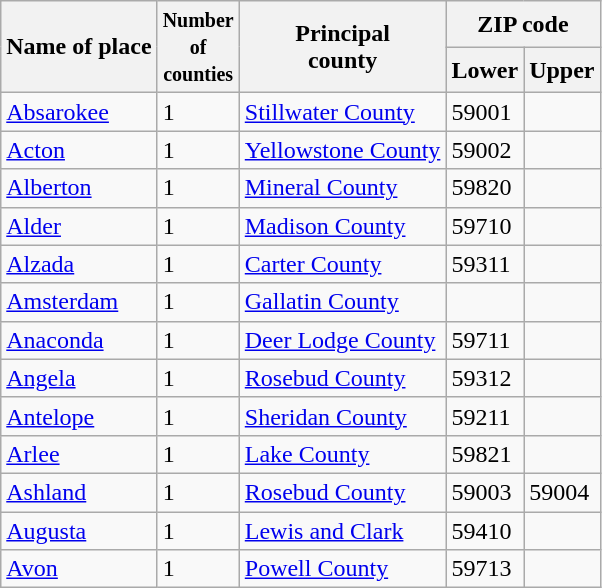<table class=wikitable>
<tr>
<th rowspan=2>Name of place</th>
<th rowspan=2><small>Number <br>of<br>counties</small></th>
<th rowspan=2>Principal <br> county</th>
<th colspan=2>ZIP code</th>
</tr>
<tr>
<th>Lower</th>
<th>Upper</th>
</tr>
<tr>
<td><a href='#'>Absarokee</a></td>
<td>1</td>
<td><a href='#'>Stillwater County</a></td>
<td>59001</td>
<td></td>
</tr>
<tr>
<td><a href='#'>Acton</a></td>
<td>1</td>
<td><a href='#'>Yellowstone County</a></td>
<td>59002</td>
<td></td>
</tr>
<tr>
<td><a href='#'>Alberton</a></td>
<td>1</td>
<td><a href='#'>Mineral County</a></td>
<td>59820</td>
<td></td>
</tr>
<tr>
<td><a href='#'>Alder</a></td>
<td>1</td>
<td><a href='#'>Madison County</a></td>
<td>59710</td>
<td></td>
</tr>
<tr>
<td><a href='#'>Alzada</a></td>
<td>1</td>
<td><a href='#'>Carter County</a></td>
<td>59311</td>
<td></td>
</tr>
<tr>
<td><a href='#'>Amsterdam</a></td>
<td>1</td>
<td><a href='#'>Gallatin County</a></td>
<td></td>
<td></td>
</tr>
<tr>
<td><a href='#'>Anaconda</a></td>
<td>1</td>
<td><a href='#'>Deer Lodge County</a></td>
<td>59711</td>
<td></td>
</tr>
<tr>
<td><a href='#'>Angela</a></td>
<td>1</td>
<td><a href='#'>Rosebud County</a></td>
<td>59312</td>
<td></td>
</tr>
<tr>
<td><a href='#'>Antelope</a></td>
<td>1</td>
<td><a href='#'>Sheridan County</a></td>
<td>59211</td>
<td></td>
</tr>
<tr>
<td><a href='#'>Arlee</a></td>
<td>1</td>
<td><a href='#'>Lake County</a></td>
<td>59821</td>
<td></td>
</tr>
<tr>
<td><a href='#'>Ashland</a></td>
<td>1</td>
<td><a href='#'>Rosebud County</a></td>
<td>59003</td>
<td>59004</td>
</tr>
<tr>
<td><a href='#'>Augusta</a></td>
<td>1</td>
<td><a href='#'>Lewis and Clark</a></td>
<td>59410</td>
<td></td>
</tr>
<tr>
<td><a href='#'>Avon</a></td>
<td>1</td>
<td><a href='#'>Powell County</a></td>
<td>59713</td>
<td></td>
</tr>
</table>
